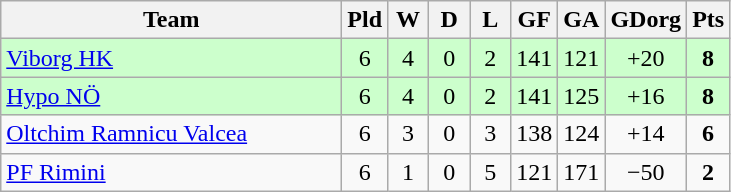<table class="wikitable" style="text-align:center">
<tr>
<th width=220>Team</th>
<th width=20>Pld</th>
<th width=20>W</th>
<th width=20>D</th>
<th width=20>L</th>
<th width=20>GF</th>
<th width=20>GA</th>
<th width=20>GDorg</th>
<th width=20>Pts</th>
</tr>
<tr bgcolor="#ccffcc">
<td align="left"> <a href='#'>Viborg HK</a></td>
<td>6</td>
<td>4</td>
<td>0</td>
<td>2</td>
<td>141</td>
<td>121</td>
<td>+20</td>
<td><strong>8</strong></td>
</tr>
<tr bgcolor="#ccffcc">
<td align="left"> <a href='#'>Hypo NÖ</a></td>
<td>6</td>
<td>4</td>
<td>0</td>
<td>2</td>
<td>141</td>
<td>125</td>
<td>+16</td>
<td><strong>8</strong></td>
</tr>
<tr>
<td align="left"> <a href='#'>Oltchim Ramnicu Valcea</a></td>
<td>6</td>
<td>3</td>
<td>0</td>
<td>3</td>
<td>138</td>
<td>124</td>
<td>+14</td>
<td><strong>6</strong></td>
</tr>
<tr>
<td align="left"> <a href='#'>PF Rimini</a></td>
<td>6</td>
<td>1</td>
<td>0</td>
<td>5</td>
<td>121</td>
<td>171</td>
<td>−50</td>
<td><strong>2</strong></td>
</tr>
</table>
